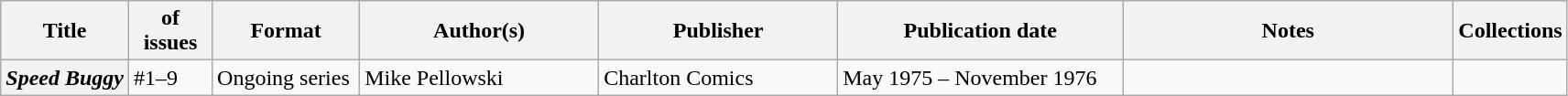<table class="wikitable">
<tr>
<th>Title</th>
<th style="width:40pt"> of issues</th>
<th style="width:75pt">Format</th>
<th style="width:125pt">Author(s)</th>
<th style="width:125pt">Publisher</th>
<th style="width:150pt">Publication date</th>
<th style="width:175pt">Notes</th>
<th>Collections</th>
</tr>
<tr>
<th><em>Speed Buggy</em></th>
<td>#1–9</td>
<td>Ongoing series</td>
<td>Mike Pellowski</td>
<td>Charlton Comics</td>
<td>May 1975 – November 1976</td>
<td></td>
<td></td>
</tr>
</table>
